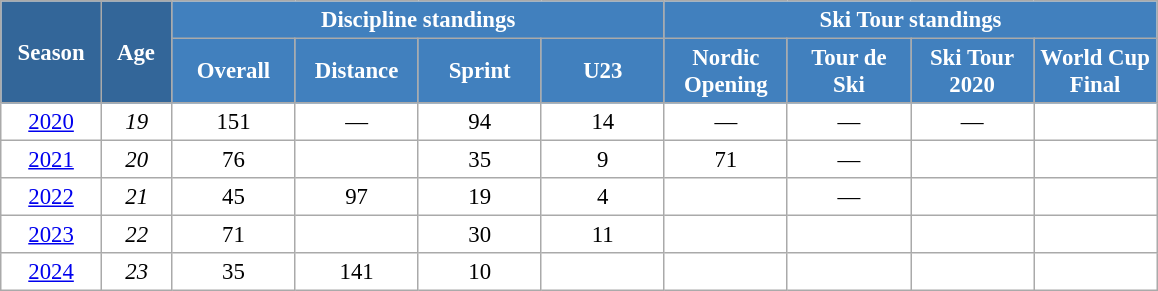<table class="wikitable" style="font-size:95%; text-align:center; border:grey solid 1px; border-collapse:collapse; background:#ffffff;">
<tr>
<th style="background-color:#369; color:white; width:60px;" rowspan="2"> Season </th>
<th style="background-color:#369; color:white; width:40px;" rowspan="2"> Age </th>
<th style="background-color:#4180be; color:white;" colspan="4">Discipline standings</th>
<th style="background-color:#4180be; color:white;" colspan="4">Ski Tour standings</th>
</tr>
<tr>
<th style="background-color:#4180be; color:white; width:75px;">Overall</th>
<th style="background-color:#4180be; color:white; width:75px;">Distance</th>
<th style="background-color:#4180be; color:white; width:75px;">Sprint</th>
<th style="background-color:#4180be; color:white; width:75px;">U23</th>
<th style="background-color:#4180be; color:white; width:75px;">Nordic<br>Opening</th>
<th style="background-color:#4180be; color:white; width:75px;">Tour de<br>Ski</th>
<th style="background-color:#4180be; color:white; width:75px;">Ski Tour<br>2020</th>
<th style="background-color:#4180be; color:white; width:75px;">World Cup<br>Final</th>
</tr>
<tr>
<td><a href='#'>2020</a></td>
<td><em>19</em></td>
<td>151</td>
<td>—</td>
<td>94</td>
<td>14</td>
<td>—</td>
<td>—</td>
<td>—</td>
<td></td>
</tr>
<tr>
<td><a href='#'>2021</a></td>
<td><em>20</em></td>
<td>76</td>
<td></td>
<td>35</td>
<td>9</td>
<td>71</td>
<td>—</td>
<td></td>
<td></td>
</tr>
<tr>
<td><a href='#'>2022</a></td>
<td><em>21</em></td>
<td>45</td>
<td>97</td>
<td>19</td>
<td>4</td>
<td></td>
<td>—</td>
<td></td>
<td></td>
</tr>
<tr>
<td><a href='#'>2023</a></td>
<td><em>22</em></td>
<td>71</td>
<td></td>
<td>30</td>
<td>11</td>
<td></td>
<td></td>
<td></td>
<td></td>
</tr>
<tr>
<td><a href='#'>2024</a></td>
<td><em>23</em></td>
<td>35</td>
<td>141</td>
<td>10</td>
<td></td>
<td></td>
<td></td>
<td></td>
<td></td>
</tr>
</table>
